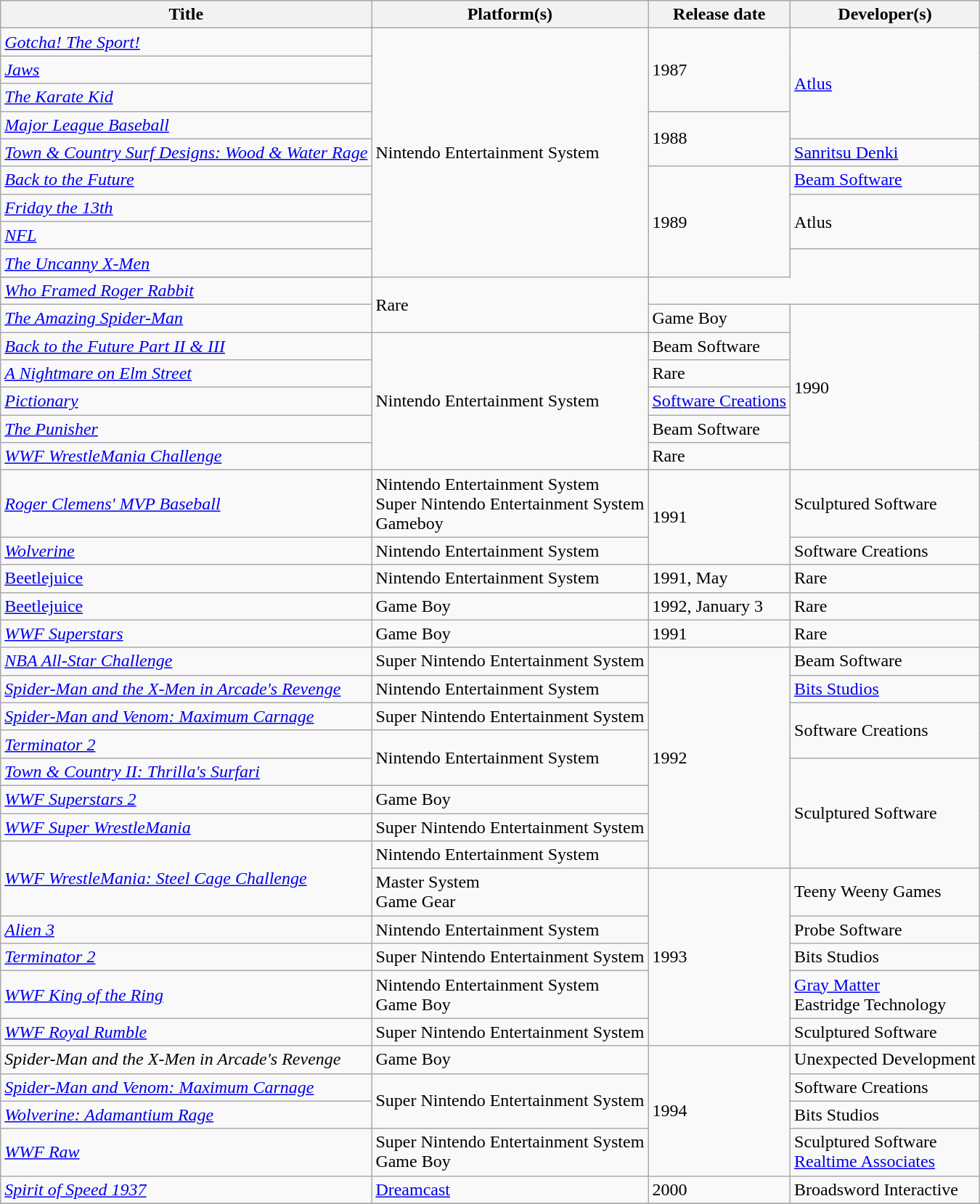<table class="wikitable sortable">
<tr>
<th>Title</th>
<th>Platform(s)</th>
<th>Release date</th>
<th>Developer(s)</th>
</tr>
<tr>
<td><em><a href='#'>Gotcha! The Sport!</a></em></td>
<td rowspan=10>Nintendo Entertainment System</td>
<td rowspan=3>1987</td>
<td rowspan=4><a href='#'>Atlus</a></td>
</tr>
<tr>
<td><em><a href='#'>Jaws</a></em></td>
</tr>
<tr>
<td><em><a href='#'>The Karate Kid</a></em></td>
</tr>
<tr>
<td><em><a href='#'>Major League Baseball</a></em></td>
<td rowspan=2>1988</td>
</tr>
<tr>
<td><em><a href='#'>Town & Country Surf Designs: Wood & Water Rage</a></em></td>
<td><a href='#'>Sanritsu Denki</a></td>
</tr>
<tr>
<td><em><a href='#'>Back to the Future</a></em></td>
<td rowspan=5>1989</td>
<td><a href='#'>Beam Software</a></td>
</tr>
<tr>
<td><em><a href='#'>Friday the 13th</a></em></td>
<td rowspan=2>Atlus</td>
</tr>
<tr>
<td><em><a href='#'>NFL</a></em></td>
</tr>
<tr>
<td><em><a href='#'>The Uncanny X-Men</a></em></td>
</tr>
<tr>
</tr>
<tr>
<td><em><a href='#'>Who Framed Roger Rabbit</a></em></td>
<td rowspan=2>Rare</td>
</tr>
<tr>
<td><em><a href='#'>The Amazing Spider-Man</a></em></td>
<td>Game Boy</td>
<td rowspan=6>1990</td>
</tr>
<tr>
<td><em><a href='#'>Back to the Future Part II & III</a></em></td>
<td rowspan=5>Nintendo Entertainment System</td>
<td>Beam Software</td>
</tr>
<tr>
<td><em><a href='#'>A Nightmare on Elm Street</a></em></td>
<td>Rare</td>
</tr>
<tr>
<td><em><a href='#'>Pictionary</a></em></td>
<td><a href='#'>Software Creations</a></td>
</tr>
<tr>
<td><em><a href='#'>The Punisher</a></em></td>
<td>Beam Software</td>
</tr>
<tr>
<td><em><a href='#'>WWF WrestleMania Challenge</a></em></td>
<td>Rare</td>
</tr>
<tr>
<td><em><a href='#'>Roger Clemens' MVP Baseball</a></em></td>
<td>Nintendo Entertainment System <br> Super Nintendo Entertainment System <br> Gameboy</td>
<td rowspan=2>1991</td>
<td>Sculptured Software</td>
</tr>
<tr>
<td><em><a href='#'>Wolverine</a></em></td>
<td>Nintendo Entertainment System</td>
<td>Software Creations</td>
</tr>
<tr>
<td><a href='#'>Beetlejuice</a></td>
<td>Nintendo Entertainment System</td>
<td>1991, May</td>
<td>Rare</td>
</tr>
<tr>
<td><a href='#'>Beetlejuice</a></td>
<td>Game Boy</td>
<td>1992, January 3</td>
<td>Rare</td>
</tr>
<tr>
<td><em><a href='#'>WWF Superstars</a></em></td>
<td>Game Boy</td>
<td>1991</td>
<td>Rare</td>
</tr>
<tr>
<td><em><a href='#'>NBA All-Star Challenge</a></em></td>
<td>Super Nintendo Entertainment System</td>
<td rowspan=8>1992</td>
<td>Beam Software</td>
</tr>
<tr>
<td><em><a href='#'>Spider-Man and the X-Men in Arcade's Revenge</a></em></td>
<td>Nintendo Entertainment System</td>
<td><a href='#'>Bits Studios</a></td>
</tr>
<tr>
<td><em><a href='#'>Spider-Man and Venom: Maximum Carnage</a></em></td>
<td>Super Nintendo Entertainment System</td>
<td rowspan=2>Software Creations</td>
</tr>
<tr>
<td><em><a href='#'>Terminator 2</a></em></td>
<td rowspan=2>Nintendo Entertainment System</td>
</tr>
<tr>
<td><em><a href='#'>Town & Country II: Thrilla's Surfari</a></em></td>
<td rowspan=4>Sculptured Software</td>
</tr>
<tr>
<td><em><a href='#'>WWF Superstars 2</a></em></td>
<td>Game Boy</td>
</tr>
<tr>
<td><em><a href='#'>WWF Super WrestleMania</a></em></td>
<td>Super Nintendo Entertainment System</td>
</tr>
<tr>
<td rowspan=2><em><a href='#'>WWF WrestleMania: Steel Cage Challenge</a></em></td>
<td>Nintendo Entertainment System</td>
</tr>
<tr>
<td>Master System<br>Game Gear</td>
<td rowspan="5">1993</td>
<td>Teeny Weeny Games</td>
</tr>
<tr>
<td><em><a href='#'>Alien 3</a></em></td>
<td>Nintendo Entertainment System</td>
<td>Probe Software</td>
</tr>
<tr>
<td><em><a href='#'>Terminator 2</a></em></td>
<td>Super Nintendo Entertainment System</td>
<td>Bits Studios</td>
</tr>
<tr>
<td><em><a href='#'>WWF King of the Ring</a></em></td>
<td>Nintendo Entertainment System <br> Game Boy</td>
<td><a href='#'>Gray Matter</a> <br> Eastridge Technology</td>
</tr>
<tr>
<td><em><a href='#'>WWF Royal Rumble</a></em></td>
<td>Super Nintendo Entertainment System</td>
<td>Sculptured Software</td>
</tr>
<tr>
<td><em>Spider-Man and the X-Men in Arcade's Revenge</em></td>
<td>Game Boy</td>
<td rowspan=4>1994</td>
<td>Unexpected Development</td>
</tr>
<tr>
<td><em><a href='#'>Spider-Man and Venom: Maximum Carnage</a></em></td>
<td rowspan=2>Super Nintendo Entertainment System</td>
<td>Software Creations</td>
</tr>
<tr>
<td><em><a href='#'>Wolverine: Adamantium Rage</a></em></td>
<td>Bits Studios</td>
</tr>
<tr>
<td><em><a href='#'>WWF Raw</a></em></td>
<td>Super Nintendo Entertainment System <br> Game Boy</td>
<td>Sculptured Software <br> <a href='#'>Realtime Associates</a></td>
</tr>
<tr>
<td><em><a href='#'>Spirit of Speed 1937</a></em></td>
<td><a href='#'>Dreamcast</a></td>
<td>2000</td>
<td>Broadsword Interactive</td>
</tr>
<tr>
</tr>
</table>
